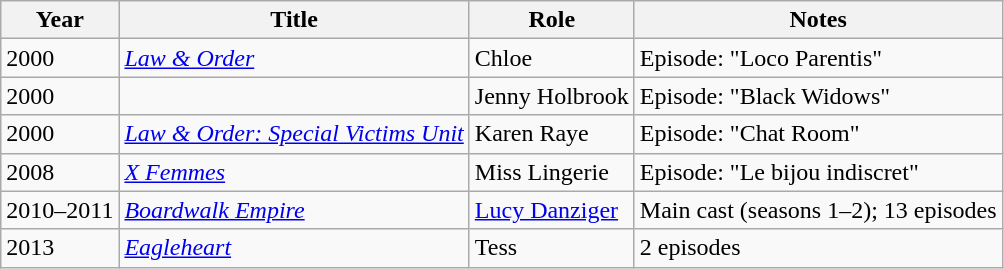<table class="wikitable sortable">
<tr>
<th>Year</th>
<th>Title</th>
<th>Role</th>
<th class="unsortable">Notes</th>
</tr>
<tr>
<td>2000</td>
<td><em><a href='#'>Law & Order</a></em></td>
<td>Chloe</td>
<td>Episode: "Loco Parentis"</td>
</tr>
<tr>
<td>2000</td>
<td><em></em></td>
<td>Jenny Holbrook</td>
<td>Episode: "Black Widows"</td>
</tr>
<tr>
<td>2000</td>
<td><em><a href='#'>Law & Order: Special Victims Unit</a></em></td>
<td>Karen Raye</td>
<td>Episode: "Chat Room"</td>
</tr>
<tr>
<td>2008</td>
<td><em><a href='#'>X Femmes</a></em></td>
<td>Miss Lingerie</td>
<td>Episode: "Le bijou indiscret"</td>
</tr>
<tr>
<td>2010–2011</td>
<td><em><a href='#'>Boardwalk Empire</a></em></td>
<td><a href='#'>Lucy Danziger</a></td>
<td>Main cast (seasons 1–2); 13 episodes</td>
</tr>
<tr>
<td>2013</td>
<td><em><a href='#'>Eagleheart</a></em></td>
<td>Tess</td>
<td>2 episodes</td>
</tr>
</table>
